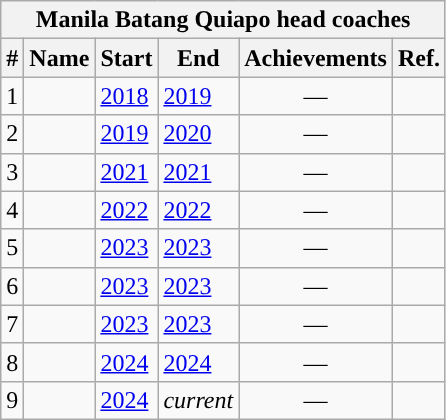<table class="wikitable sortable">
<tr>
<th colspan="6">Manila Batang Quiapo head coaches</th>
</tr>
<tr>
<th>#</th>
<th>Name</th>
<th>Start</th>
<th>End</th>
<th>Achievements</th>
<th>Ref.</th>
</tr>
<tr>
<td align=center>1</td>
<td></td>
<td><a href='#'>2018</a></td>
<td><a href='#'>2019</a></td>
<td align=center>—</td>
<td></td>
</tr>
<tr>
<td align=center>2</td>
<td></td>
<td><a href='#'>2019</a></td>
<td><a href='#'>2020</a></td>
<td align=center>—</td>
<td></td>
</tr>
<tr>
<td align=center>3</td>
<td></td>
<td><a href='#'>2021</a></td>
<td><a href='#'>2021</a></td>
<td align=center>—</td>
<td></td>
</tr>
<tr>
<td align=center>4</td>
<td></td>
<td><a href='#'>2022</a></td>
<td><a href='#'>2022</a></td>
<td align=center>—</td>
<td></td>
</tr>
<tr>
<td align=center>5</td>
<td></td>
<td><a href='#'>2023</a></td>
<td><a href='#'>2023</a></td>
<td align=center>—</td>
<td></td>
</tr>
<tr>
<td align=center>6</td>
<td></td>
<td><a href='#'>2023</a></td>
<td><a href='#'>2023</a></td>
<td align=center>—</td>
<td></td>
</tr>
<tr>
<td align=center>7</td>
<td></td>
<td><a href='#'>2023</a></td>
<td><a href='#'>2023</a></td>
<td align=center>—</td>
<td></td>
</tr>
<tr>
<td align=center>8</td>
<td></td>
<td><a href='#'>2024</a></td>
<td><a href='#'>2024</a></td>
<td align=center>—</td>
<td></td>
</tr>
<tr>
<td align=center>9</td>
<td></td>
<td><a href='#'>2024</a></td>
<td><em>current</em></td>
<td align=center>—</td>
<td></td>
</tr>
</table>
